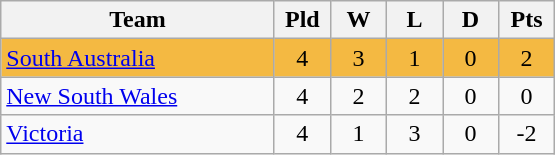<table class="wikitable" style="text-align:center;">
<tr>
<th width=175>Team</th>
<th style="width:30px;" abbr="Played">Pld</th>
<th style="width:30px;" abbr="Won">W</th>
<th style="width:30px;" abbr="Lost">L</th>
<th style="width:30px;" abbr="Drawn">D</th>
<th style="width:30px;" abbr="Points">Pts</th>
</tr>
<tr style="background:#f4b942;">
<td style="text-align:left;"><a href='#'>South Australia</a></td>
<td>4</td>
<td>3</td>
<td>1</td>
<td>0</td>
<td>2</td>
</tr>
<tr>
<td style="text-align:left;"><a href='#'>New South Wales</a></td>
<td>4</td>
<td>2</td>
<td>2</td>
<td>0</td>
<td>0</td>
</tr>
<tr>
<td style="text-align:left;"><a href='#'>Victoria</a></td>
<td>4</td>
<td>1</td>
<td>3</td>
<td>0</td>
<td>-2</td>
</tr>
</table>
